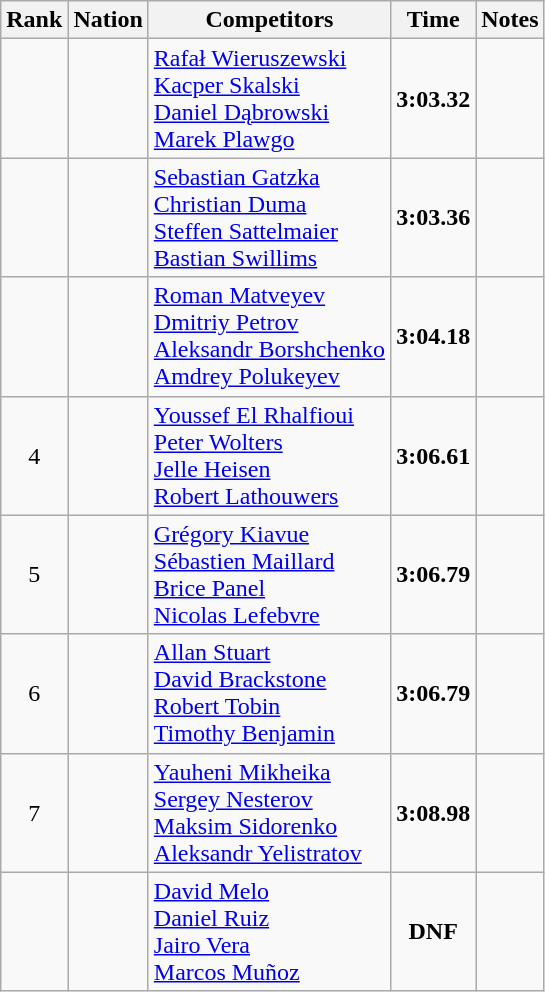<table class="wikitable sortable" style="text-align:center">
<tr>
<th>Rank</th>
<th>Nation</th>
<th>Competitors</th>
<th>Time</th>
<th>Notes</th>
</tr>
<tr>
<td></td>
<td align=left></td>
<td align=left><a href='#'>Rafał Wieruszewski</a><br><a href='#'>Kacper Skalski</a><br><a href='#'>Daniel Dąbrowski</a><br><a href='#'>Marek Plawgo</a></td>
<td><strong>3:03.32</strong></td>
<td></td>
</tr>
<tr>
<td></td>
<td align=left></td>
<td align=left><a href='#'>Sebastian Gatzka</a><br><a href='#'>Christian Duma</a><br><a href='#'>Steffen Sattelmaier</a><br><a href='#'>Bastian Swillims</a></td>
<td><strong>3:03.36</strong></td>
<td></td>
</tr>
<tr>
<td></td>
<td align=left></td>
<td align=left><a href='#'>Roman Matveyev</a><br><a href='#'>Dmitriy Petrov</a><br><a href='#'>Aleksandr Borshchenko</a><br><a href='#'>Amdrey Polukeyev</a></td>
<td><strong>3:04.18</strong></td>
<td></td>
</tr>
<tr>
<td>4</td>
<td align=left></td>
<td align=left><a href='#'>Youssef El Rhalfioui</a><br><a href='#'>Peter Wolters</a><br><a href='#'>Jelle Heisen</a><br><a href='#'>Robert Lathouwers</a></td>
<td><strong>3:06.61</strong></td>
<td></td>
</tr>
<tr>
<td>5</td>
<td align=left></td>
<td align=left><a href='#'>Grégory Kiavue</a><br><a href='#'>Sébastien Maillard</a><br><a href='#'>Brice Panel</a><br><a href='#'>Nicolas Lefebvre</a></td>
<td><strong>3:06.79</strong></td>
<td></td>
</tr>
<tr>
<td>6</td>
<td align=left></td>
<td align=left><a href='#'>Allan Stuart</a><br><a href='#'>David Brackstone</a><br><a href='#'>Robert Tobin</a><br><a href='#'>Timothy Benjamin</a></td>
<td><strong>3:06.79</strong></td>
<td></td>
</tr>
<tr>
<td>7</td>
<td align=left></td>
<td align=left><a href='#'>Yauheni Mikheika</a><br><a href='#'>Sergey Nesterov</a><br><a href='#'>Maksim Sidorenko</a><br><a href='#'>Aleksandr Yelistratov</a></td>
<td><strong>3:08.98</strong></td>
<td></td>
</tr>
<tr>
<td></td>
<td align=left></td>
<td align=left><a href='#'>David Melo</a><br><a href='#'>Daniel Ruiz</a><br><a href='#'>Jairo Vera</a><br><a href='#'>Marcos Muñoz</a></td>
<td><strong>DNF</strong></td>
<td></td>
</tr>
</table>
